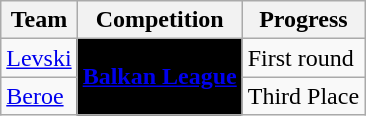<table class="wikitable sortable">
<tr>
<th>Team</th>
<th>Competition</th>
<th>Progress</th>
</tr>
<tr>
<td><a href='#'>Levski</a></td>
<td rowspan="2" align="center" style="background:black;"><a href='#'><span><strong>Balkan League</strong></span></a></td>
<td>First round</td>
</tr>
<tr>
<td><a href='#'>Beroe</a></td>
<td>Third Place</td>
</tr>
</table>
